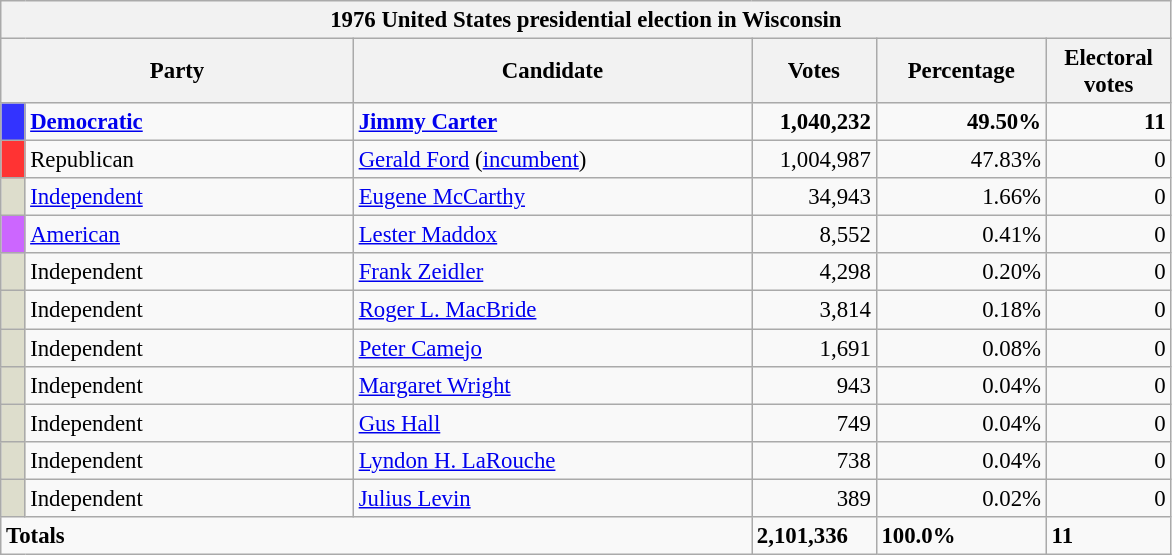<table class="wikitable" style="font-size: 95%;">
<tr>
<th colspan="6">1976 United States presidential election in Wisconsin</th>
</tr>
<tr>
<th colspan="2" style="width: 15em">Party</th>
<th style="width: 17em">Candidate</th>
<th style="width: 5em">Votes</th>
<th style="width: 7em">Percentage</th>
<th style="width: 5em">Electoral votes</th>
</tr>
<tr>
<th style="background:#33f; width:3px;"></th>
<td style="width: 130px"><strong><a href='#'>Democratic</a></strong></td>
<td><strong><a href='#'>Jimmy Carter</a></strong></td>
<td style="text-align:right;"><strong>1,040,232</strong></td>
<td style="text-align:right;"><strong>49.50%</strong></td>
<td style="text-align:right;"><strong>11</strong></td>
</tr>
<tr>
<th style="background:#f33; width:3px;"></th>
<td style="width: 130px">Republican</td>
<td><a href='#'>Gerald Ford</a> (<a href='#'>incumbent</a>)</td>
<td style="text-align:right;">1,004,987</td>
<td style="text-align:right;">47.83%</td>
<td style="text-align:right;">0</td>
</tr>
<tr>
<th style="background:#DDDDCC; width:3px;"></th>
<td style="width: 130px"><a href='#'>Independent</a></td>
<td><a href='#'>Eugene McCarthy</a></td>
<td style="text-align:right;">34,943</td>
<td style="text-align:right;">1.66%</td>
<td style="text-align:right;">0</td>
</tr>
<tr>
<th style="background:#CC66FF; width:3px;"></th>
<td style="width: 130px"><a href='#'>American</a></td>
<td><a href='#'>Lester Maddox</a></td>
<td style="text-align:right;">8,552</td>
<td style="text-align:right;">0.41%</td>
<td style="text-align:right;">0</td>
</tr>
<tr>
<th style="background:#DDDDCC; width:3px;"></th>
<td style="width: 130px">Independent</td>
<td><a href='#'>Frank Zeidler</a></td>
<td style="text-align:right;">4,298</td>
<td style="text-align:right;">0.20%</td>
<td style="text-align:right;">0</td>
</tr>
<tr>
<th style="background:#DDDDCC; width:3px;"></th>
<td style="width: 130px">Independent</td>
<td><a href='#'>Roger L. MacBride</a></td>
<td style="text-align:right;">3,814</td>
<td style="text-align:right;">0.18%</td>
<td style="text-align:right;">0</td>
</tr>
<tr>
<th style="background:#DDDDCC; width:3px;"></th>
<td style="width: 130px">Independent</td>
<td><a href='#'>Peter Camejo</a></td>
<td style="text-align:right;">1,691</td>
<td style="text-align:right;">0.08%</td>
<td style="text-align:right;">0</td>
</tr>
<tr>
<th style="background:#DDDDCC; width:3px;"></th>
<td style="width: 130px">Independent</td>
<td><a href='#'>Margaret Wright</a></td>
<td style="text-align:right;">943</td>
<td style="text-align:right;">0.04%</td>
<td style="text-align:right;">0</td>
</tr>
<tr>
<th style="background:#DDDDCC; width:3px;"></th>
<td style="width: 130px">Independent</td>
<td><a href='#'>Gus Hall</a></td>
<td style="text-align:right;">749</td>
<td style="text-align:right;">0.04%</td>
<td style="text-align:right;">0</td>
</tr>
<tr>
<th style="background:#DDDDCC; width:3px;"></th>
<td style="width: 130px">Independent</td>
<td><a href='#'>Lyndon H. LaRouche</a></td>
<td style="text-align:right;">738</td>
<td style="text-align:right;">0.04%</td>
<td style="text-align:right;">0</td>
</tr>
<tr>
<th style="background:#DDDDCC; width:3px;"></th>
<td style="width: 130px">Independent</td>
<td><a href='#'>Julius Levin</a></td>
<td style="text-align:right;">389</td>
<td style="text-align:right;">0.02%</td>
<td style="text-align:right;">0</td>
</tr>
<tr>
<td colspan="3"><strong>Totals</strong></td>
<td><strong>2,101,336</strong></td>
<td><strong>100.0%</strong></td>
<td><strong>11</strong></td>
</tr>
</table>
